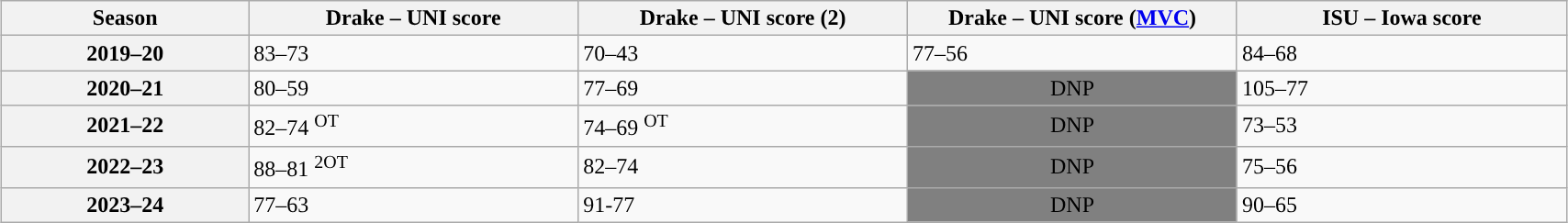<table class="wikitable" style="margin:1em auto 1em auto; width:90%;">
<tr>
<th style="width:9%;">Season</th>
<th style="width:12%;">Drake – UNI score</th>
<th style="width:12%;">Drake – UNI score (2)</th>
<th style="width:12%;">Drake – UNI score (<a href='#'>MVC</a>)</th>
<th style="width:12%;">ISU – Iowa score</th>
</tr>
<tr>
<th>2019–20</th>
<td>83–73</td>
<td>70–43</td>
<td>77–56</td>
<td>84–68</td>
</tr>
<tr>
<th>2020–21</th>
<td>80–59</td>
<td>77–69</td>
<td style="background: grey; color: black; text-align:center;">DNP</td>
<td>105–77</td>
</tr>
<tr>
<th>2021–22</th>
<td>82–74 <sup>OT</sup></td>
<td>74–69 <sup>OT</sup></td>
<td style="background: grey; color: black; text-align:center;">DNP</td>
<td>73–53</td>
</tr>
<tr>
<th>2022–23</th>
<td>88–81 <sup>2OT</sup></td>
<td>82–74</td>
<td style="background: grey; color: black; text-align:center;">DNP</td>
<td>75–56</td>
</tr>
<tr>
<th>2023–24</th>
<td>77–63</td>
<td>91-77</td>
<td style="background: grey; color: black; text-align:center;">DNP</td>
<td>90–65</td>
</tr>
</table>
